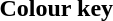<table class="toccolours">
<tr>
<th>Colour key<br></th>
</tr>
<tr>
<td><br>

</td>
</tr>
</table>
